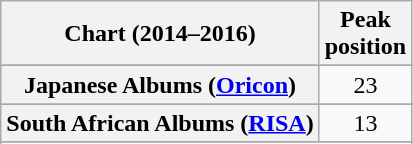<table class="wikitable sortable plainrowheaders" style="text-align:center">
<tr>
<th scope="col">Chart (2014–2016)</th>
<th scope="col">Peak<br>position</th>
</tr>
<tr>
</tr>
<tr>
</tr>
<tr>
</tr>
<tr>
</tr>
<tr>
</tr>
<tr>
</tr>
<tr>
</tr>
<tr>
</tr>
<tr>
</tr>
<tr>
</tr>
<tr>
</tr>
<tr>
</tr>
<tr>
</tr>
<tr>
<th scope="row">Japanese Albums (<a href='#'>Oricon</a>)</th>
<td>23</td>
</tr>
<tr>
</tr>
<tr>
</tr>
<tr>
</tr>
<tr>
</tr>
<tr>
<th scope="row">South African Albums (<a href='#'>RISA</a>)</th>
<td>13</td>
</tr>
<tr>
</tr>
<tr>
</tr>
<tr>
</tr>
<tr>
</tr>
<tr>
</tr>
<tr>
</tr>
<tr>
</tr>
</table>
